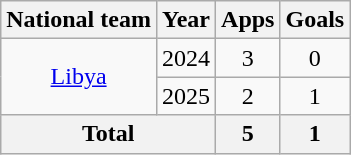<table class="wikitable" style="text-align:center">
<tr>
<th>National team</th>
<th>Year</th>
<th>Apps</th>
<th>Goals</th>
</tr>
<tr>
<td rowspan="2"><a href='#'>Libya</a></td>
<td>2024</td>
<td>3</td>
<td>0</td>
</tr>
<tr>
<td>2025</td>
<td>2</td>
<td>1</td>
</tr>
<tr>
<th colspan=2>Total</th>
<th>5</th>
<th>1</th>
</tr>
</table>
